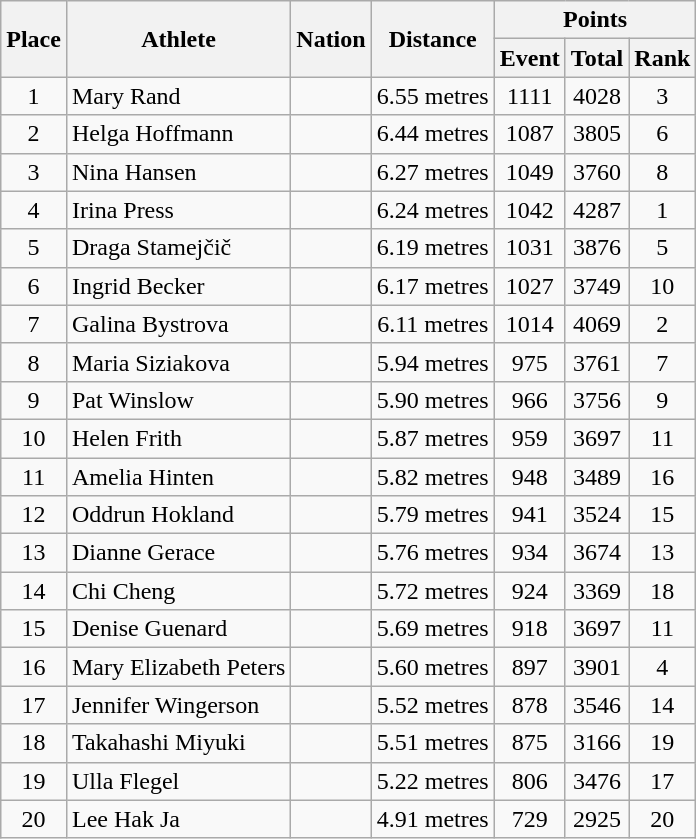<table class=wikitable>
<tr>
<th rowspan=2>Place</th>
<th rowspan=2>Athlete</th>
<th rowspan=2>Nation</th>
<th rowspan=2>Distance</th>
<th colspan=3>Points</th>
</tr>
<tr>
<th>Event</th>
<th>Total</th>
<th>Rank</th>
</tr>
<tr align=center>
<td>1</td>
<td align=left>Mary Rand</td>
<td align=left></td>
<td>6.55 metres</td>
<td>1111</td>
<td>4028</td>
<td>3</td>
</tr>
<tr align=center>
<td>2</td>
<td align=left>Helga Hoffmann</td>
<td align=left></td>
<td>6.44 metres</td>
<td>1087</td>
<td>3805</td>
<td>6</td>
</tr>
<tr align=center>
<td>3</td>
<td align=left>Nina Hansen</td>
<td align=left></td>
<td>6.27 metres</td>
<td>1049</td>
<td>3760</td>
<td>8</td>
</tr>
<tr align=center>
<td>4</td>
<td align=left>Irina Press</td>
<td align=left></td>
<td>6.24 metres</td>
<td>1042</td>
<td>4287</td>
<td>1</td>
</tr>
<tr align=center>
<td>5</td>
<td align=left>Draga Stamejčič</td>
<td align=left></td>
<td>6.19 metres</td>
<td>1031</td>
<td>3876</td>
<td>5</td>
</tr>
<tr align=center>
<td>6</td>
<td align=left>Ingrid Becker</td>
<td align=left></td>
<td>6.17 metres</td>
<td>1027</td>
<td>3749</td>
<td>10</td>
</tr>
<tr align=center>
<td>7</td>
<td align=left>Galina Bystrova</td>
<td align=left></td>
<td>6.11 metres</td>
<td>1014</td>
<td>4069</td>
<td>2</td>
</tr>
<tr align=center>
<td>8</td>
<td align=left>Maria Siziakova</td>
<td align=left></td>
<td>5.94 metres</td>
<td>975</td>
<td>3761</td>
<td>7</td>
</tr>
<tr align=center>
<td>9</td>
<td align=left>Pat Winslow</td>
<td align=left></td>
<td>5.90 metres</td>
<td>966</td>
<td>3756</td>
<td>9</td>
</tr>
<tr align=center>
<td>10</td>
<td align=left>Helen Frith</td>
<td align=left></td>
<td>5.87 metres</td>
<td>959</td>
<td>3697</td>
<td>11</td>
</tr>
<tr align=center>
<td>11</td>
<td align=left>Amelia Hinten</td>
<td align=left></td>
<td>5.82 metres</td>
<td>948</td>
<td>3489</td>
<td>16</td>
</tr>
<tr align=center>
<td>12</td>
<td align=left>Oddrun Hokland</td>
<td align=left></td>
<td>5.79 metres</td>
<td>941</td>
<td>3524</td>
<td>15</td>
</tr>
<tr align=center>
<td>13</td>
<td align=left>Dianne Gerace</td>
<td align=left></td>
<td>5.76 metres</td>
<td>934</td>
<td>3674</td>
<td>13</td>
</tr>
<tr align=center>
<td>14</td>
<td align=left>Chi Cheng</td>
<td align=left></td>
<td>5.72 metres</td>
<td>924</td>
<td>3369</td>
<td>18</td>
</tr>
<tr align=center>
<td>15</td>
<td align=left>Denise Guenard</td>
<td align=left></td>
<td>5.69 metres</td>
<td>918</td>
<td>3697</td>
<td>11</td>
</tr>
<tr align=center>
<td>16</td>
<td align=left>Mary Elizabeth Peters</td>
<td align=left></td>
<td>5.60 metres</td>
<td>897</td>
<td>3901</td>
<td>4</td>
</tr>
<tr align=center>
<td>17</td>
<td align=left>Jennifer Wingerson</td>
<td align=left></td>
<td>5.52 metres</td>
<td>878</td>
<td>3546</td>
<td>14</td>
</tr>
<tr align=center>
<td>18</td>
<td align=left>Takahashi Miyuki</td>
<td align=left></td>
<td>5.51 metres</td>
<td>875</td>
<td>3166</td>
<td>19</td>
</tr>
<tr align=center>
<td>19</td>
<td align=left>Ulla Flegel</td>
<td align=left></td>
<td>5.22 metres</td>
<td>806</td>
<td>3476</td>
<td>17</td>
</tr>
<tr align=center>
<td>20</td>
<td align=left>Lee Hak Ja</td>
<td align=left></td>
<td>4.91 metres</td>
<td>729</td>
<td>2925</td>
<td>20</td>
</tr>
</table>
